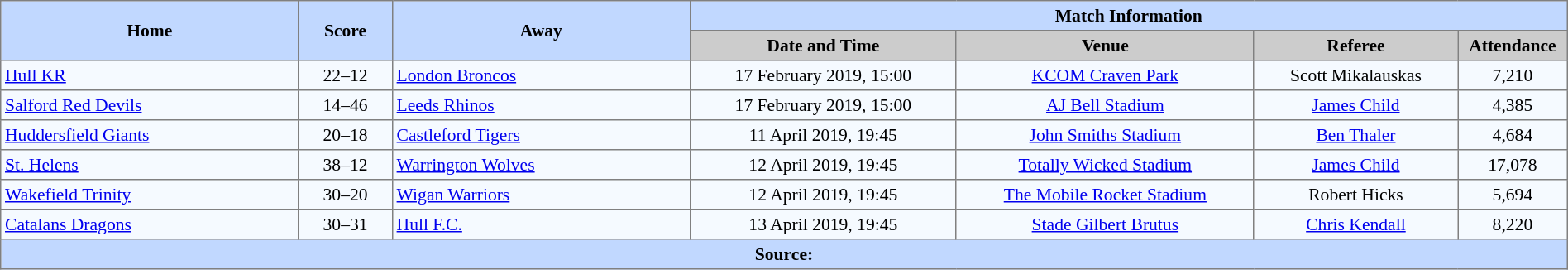<table border="1" style="border-collapse:collapse; font-size:90%; text-align:center;" cellpadding="3" cellspacing="0" width="100%">
<tr bgcolor="#C1D8FF">
<th rowspan="2" width="19%">Home</th>
<th rowspan="2" width="6%">Score</th>
<th rowspan="2" width="19%">Away</th>
<th colspan="4">Match Information</th>
</tr>
<tr bgcolor="#CCCCCC">
<th width="17%">Date and Time</th>
<th width="19%">Venue</th>
<th width="13%">Referee</th>
<th width="7%">Attendance</th>
</tr>
<tr bgcolor="#F5FAFF">
<td align="left"> <a href='#'>Hull KR</a></td>
<td>22–12</td>
<td align="left"> <a href='#'>London Broncos</a></td>
<td>17 February 2019, 15:00</td>
<td><a href='#'>KCOM Craven Park</a></td>
<td>Scott Mikalauskas</td>
<td>7,210</td>
</tr>
<tr bgcolor="#F5FAFF">
<td align="left"> <a href='#'>Salford Red Devils</a></td>
<td>14–46</td>
<td align="left"> <a href='#'>Leeds Rhinos</a></td>
<td>17 February 2019, 15:00</td>
<td><a href='#'>AJ Bell Stadium</a></td>
<td><a href='#'>James Child</a></td>
<td>4,385</td>
</tr>
<tr bgcolor="#F5FAFF">
<td align="left"> <a href='#'>Huddersfield Giants</a></td>
<td>20–18</td>
<td align="left"> <a href='#'>Castleford Tigers</a></td>
<td>11 April 2019, 19:45</td>
<td><a href='#'>John Smiths Stadium</a></td>
<td><a href='#'>Ben Thaler</a></td>
<td>4,684</td>
</tr>
<tr bgcolor="#F5FAFF">
<td align="left"> <a href='#'>St. Helens</a></td>
<td>38–12</td>
<td align="left"> <a href='#'>Warrington Wolves</a></td>
<td>12 April 2019, 19:45</td>
<td><a href='#'>Totally Wicked Stadium</a></td>
<td><a href='#'>James Child</a></td>
<td>17,078</td>
</tr>
<tr bgcolor="#F5FAFF">
<td align="left"> <a href='#'>Wakefield Trinity</a></td>
<td>30–20</td>
<td align="left"> <a href='#'>Wigan Warriors</a></td>
<td>12 April 2019, 19:45</td>
<td><a href='#'>The Mobile Rocket Stadium</a></td>
<td>Robert Hicks</td>
<td>5,694</td>
</tr>
<tr bgcolor="#F5FAFF">
<td align="left"> <a href='#'>Catalans Dragons</a></td>
<td>30–31</td>
<td align="left"> <a href='#'>Hull F.C.</a></td>
<td>13 April 2019, 19:45</td>
<td><a href='#'>Stade Gilbert Brutus</a></td>
<td><a href='#'>Chris Kendall</a></td>
<td>8,220</td>
</tr>
<tr style="background:#c1d8ff;">
<th colspan="7">Source:</th>
</tr>
</table>
